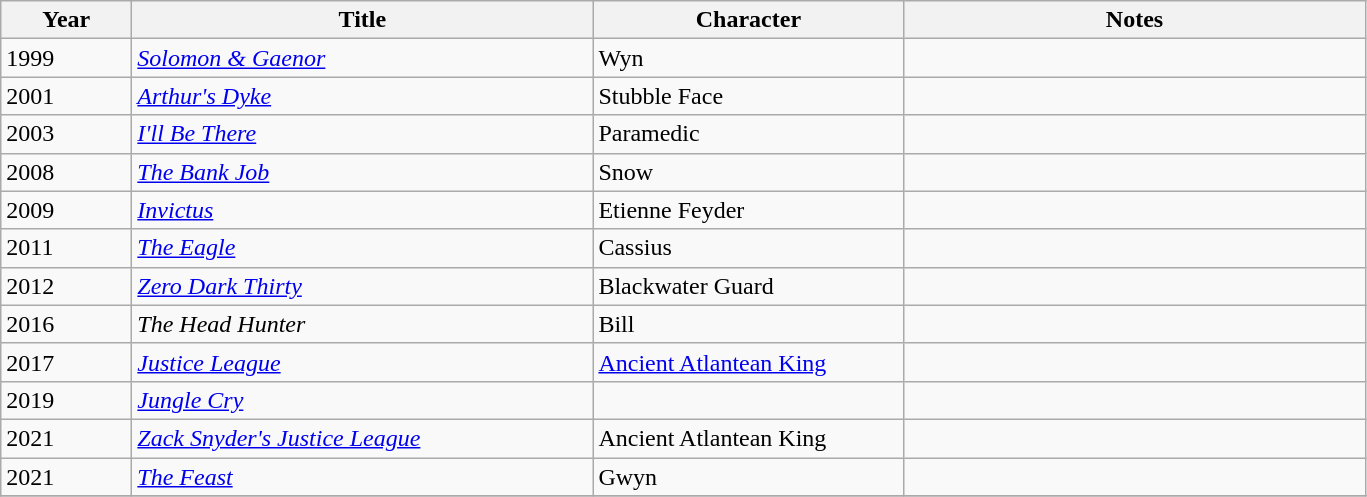<table class="wikitable">
<tr>
<th scope="col" width="80">Year</th>
<th scope="col" width="300">Title</th>
<th scope="col" width="200">Character</th>
<th scope="col" width="300">Notes</th>
</tr>
<tr>
<td>1999</td>
<td><em><a href='#'>Solomon & Gaenor</a></em></td>
<td>Wyn</td>
<td></td>
</tr>
<tr>
<td>2001</td>
<td><em><a href='#'>Arthur's Dyke</a></em></td>
<td>Stubble Face</td>
<td></td>
</tr>
<tr>
<td>2003</td>
<td><em><a href='#'>I'll Be There</a></em></td>
<td>Paramedic</td>
<td></td>
</tr>
<tr>
<td>2008</td>
<td><em><a href='#'>The Bank Job</a></em></td>
<td>Snow</td>
<td></td>
</tr>
<tr>
<td>2009</td>
<td><em><a href='#'>Invictus</a></em></td>
<td>Etienne Feyder</td>
<td></td>
</tr>
<tr>
<td>2011</td>
<td><em><a href='#'>The Eagle</a></em></td>
<td>Cassius</td>
<td></td>
</tr>
<tr>
<td>2012</td>
<td><em><a href='#'>Zero Dark Thirty</a></em></td>
<td>Blackwater Guard</td>
<td></td>
</tr>
<tr>
<td>2016</td>
<td><em>The Head Hunter</em></td>
<td>Bill</td>
<td></td>
</tr>
<tr>
<td>2017</td>
<td><em><a href='#'>Justice League</a></em></td>
<td><a href='#'>Ancient Atlantean King</a></td>
<td></td>
</tr>
<tr>
<td>2019</td>
<td><em><a href='#'>Jungle Cry</a></em></td>
<td></td>
<td></td>
</tr>
<tr>
<td>2021</td>
<td><em><a href='#'>Zack Snyder's Justice League</a></em></td>
<td>Ancient Atlantean King</td>
<td></td>
</tr>
<tr>
<td>2021</td>
<td><em><a href='#'>The Feast</a></em></td>
<td>Gwyn</td>
<td></td>
</tr>
<tr>
</tr>
</table>
